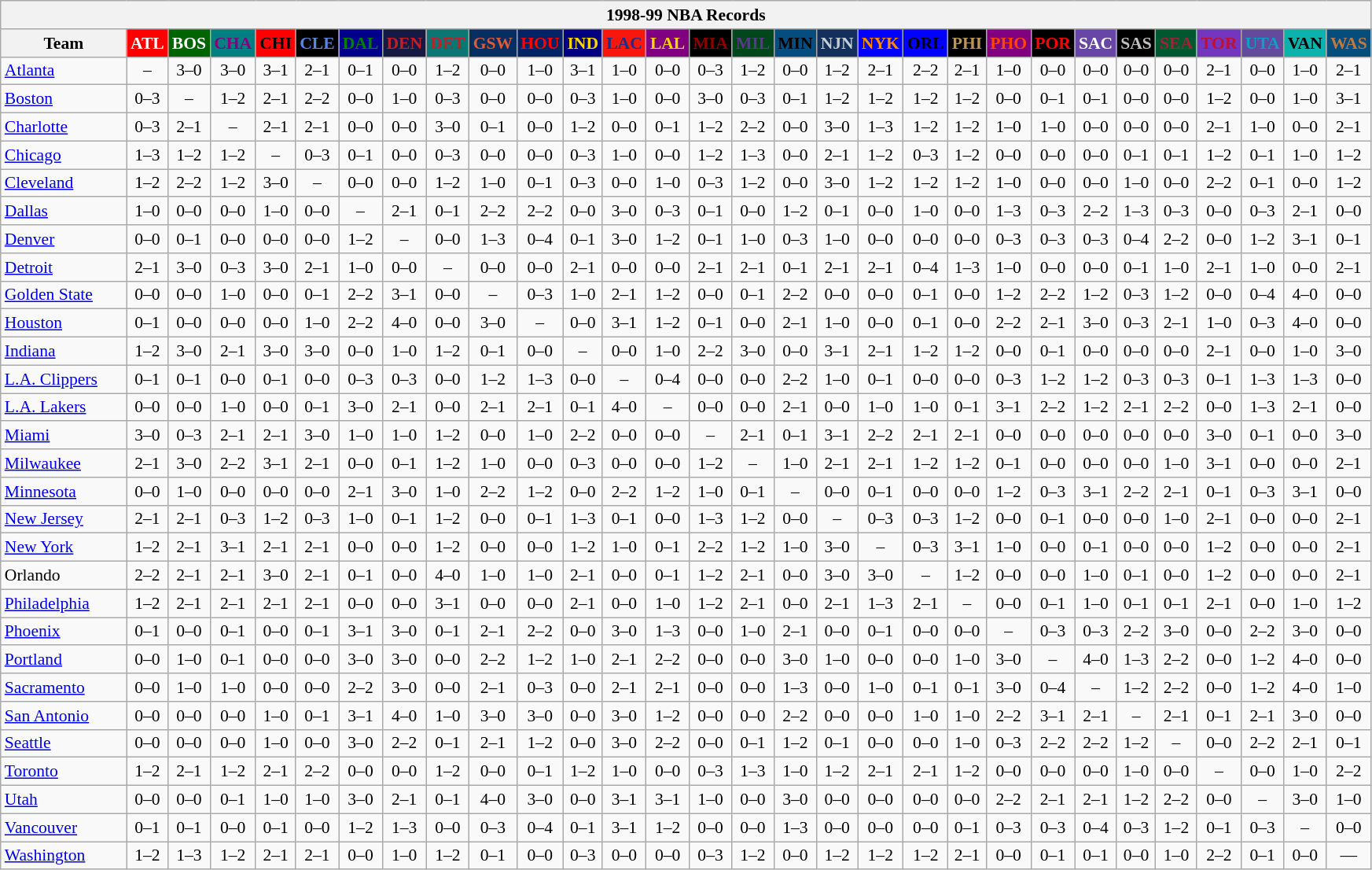<table class="wikitable" style="font-size:90%; text-align:center;">
<tr>
<th colspan=30>1998-99 NBA Records</th>
</tr>
<tr>
<th width=100>Team</th>
<th style="background:#FF0000;color:#FFFFFF;width=35">ATL</th>
<th style="background:#006400;color:#FFFFFF;width=35">BOS</th>
<th style="background:#008080;color:#800080;width=35">CHA</th>
<th style="background:#FF0000;color:#000000;width=35">CHI</th>
<th style="background:#000000;color:#5787DC;width=35">CLE</th>
<th style="background:#00008B;color:#008000;width=35">DAL</th>
<th style="background:#141A44;color:#BC2224;width=35">DEN</th>
<th style="background:#0C7674;color:#BB222C;width=35">DET</th>
<th style="background:#072E63;color:#DC5A34;width=35">GSW</th>
<th style="background:#002366;color:#FF0000;width=35">HOU</th>
<th style="background:#000080;color:#FFD700;width=35">IND</th>
<th style="background:#F9160D;color:#1A2E8B;width=35">LAC</th>
<th style="background:#800080;color:#FFD700;width=35">LAL</th>
<th style="background:#000000;color:#8B0000;width=35">MIA</th>
<th style="background:#00471B;color:#5C378A;width=35">MIL</th>
<th style="background:#044D80;color:#000000;width=35">MIN</th>
<th style="background:#12305B;color:#C4CED4;width=35">NJN</th>
<th style="background:#0000FF;color:#FF8C00;width=35">NYK</th>
<th style="background:#0000FF;color:#000000;width=35">ORL</th>
<th style="background:#000000;color:#BB9754;width=35">PHI</th>
<th style="background:#800080;color:#FF4500;width=35">PHO</th>
<th style="background:#000000;color:#FF0000;width=35">POR</th>
<th style="background:#6846A8;color:#FFFFFF;width=35">SAC</th>
<th style="background:#000000;color:#C0C0C0;width=35">SAS</th>
<th style="background:#005831;color:#992634;width=35">SEA</th>
<th style="background:#7436BF;color:#BE0F34;width=35">TOR</th>
<th style="background:#644A9C;color:#149BC7;width=35">UTA</th>
<th style="background:#0CB2AC;color:#000000;width=35">VAN</th>
<th style="background:#044D7D;color:#BC7A44;width=35">WAS</th>
</tr>
<tr>
<td style="text-align:left;"><a href='#'>Atlanta</a></td>
<td>–</td>
<td>3–0</td>
<td>3–0</td>
<td>3–1</td>
<td>2–1</td>
<td>0–1</td>
<td>0–0</td>
<td>1–2</td>
<td>0–0</td>
<td>1–0</td>
<td>3–1</td>
<td>1–0</td>
<td>0–0</td>
<td>0–3</td>
<td>1–2</td>
<td>0–0</td>
<td>1–2</td>
<td>2–1</td>
<td>2–2</td>
<td>2–1</td>
<td>1–0</td>
<td>0–0</td>
<td>0–0</td>
<td>0–0</td>
<td>0–0</td>
<td>2–1</td>
<td>0–0</td>
<td>1–0</td>
<td>2–1</td>
</tr>
<tr>
<td style="text-align:left;"><a href='#'>Boston</a></td>
<td>0–3</td>
<td>–</td>
<td>1–2</td>
<td>2–1</td>
<td>2–2</td>
<td>0–0</td>
<td>1–0</td>
<td>0–3</td>
<td>0–0</td>
<td>0–0</td>
<td>0–3</td>
<td>1–0</td>
<td>0–0</td>
<td>3–0</td>
<td>0–3</td>
<td>0–1</td>
<td>1–2</td>
<td>1–2</td>
<td>1–2</td>
<td>1–2</td>
<td>0–0</td>
<td>0–1</td>
<td>0–1</td>
<td>0–0</td>
<td>0–0</td>
<td>1–2</td>
<td>0–0</td>
<td>1–0</td>
<td>3–1</td>
</tr>
<tr>
<td style="text-align:left;"><a href='#'>Charlotte</a></td>
<td>0–3</td>
<td>2–1</td>
<td>–</td>
<td>2–1</td>
<td>2–1</td>
<td>0–0</td>
<td>0–0</td>
<td>3–0</td>
<td>0–1</td>
<td>0–0</td>
<td>1–2</td>
<td>0–0</td>
<td>0–1</td>
<td>1–2</td>
<td>2–2</td>
<td>0–0</td>
<td>3–0</td>
<td>1–3</td>
<td>1–2</td>
<td>1–2</td>
<td>1–0</td>
<td>1–0</td>
<td>0–0</td>
<td>0–0</td>
<td>0–0</td>
<td>2–1</td>
<td>1–0</td>
<td>0–0</td>
<td>2–1</td>
</tr>
<tr>
<td style="text-align:left;"><a href='#'>Chicago</a></td>
<td>1–3</td>
<td>1–2</td>
<td>1–2</td>
<td>–</td>
<td>0–3</td>
<td>0–1</td>
<td>0–0</td>
<td>0–3</td>
<td>0–0</td>
<td>0–0</td>
<td>0–3</td>
<td>1–0</td>
<td>0–0</td>
<td>1–2</td>
<td>1–3</td>
<td>0–0</td>
<td>2–1</td>
<td>1–2</td>
<td>0–3</td>
<td>1–2</td>
<td>0–0</td>
<td>0–0</td>
<td>0–0</td>
<td>0–1</td>
<td>0–1</td>
<td>1–2</td>
<td>0–1</td>
<td>1–0</td>
<td>1–2</td>
</tr>
<tr>
<td style="text-align:left;"><a href='#'>Cleveland</a></td>
<td>1–2</td>
<td>2–2</td>
<td>1–2</td>
<td>3–0</td>
<td>–</td>
<td>0–0</td>
<td>0–0</td>
<td>1–2</td>
<td>1–0</td>
<td>0–1</td>
<td>0–3</td>
<td>0–0</td>
<td>1–0</td>
<td>0–3</td>
<td>1–2</td>
<td>0–0</td>
<td>3–0</td>
<td>1–2</td>
<td>1–2</td>
<td>1–2</td>
<td>1–0</td>
<td>0–0</td>
<td>0–0</td>
<td>1–0</td>
<td>0–0</td>
<td>2–2</td>
<td>0–1</td>
<td>0–0</td>
<td>1–2</td>
</tr>
<tr>
<td style="text-align:left;"><a href='#'>Dallas</a></td>
<td>1–0</td>
<td>0–0</td>
<td>0–0</td>
<td>1–0</td>
<td>0–0</td>
<td>–</td>
<td>2–1</td>
<td>0–1</td>
<td>2–2</td>
<td>2–2</td>
<td>0–0</td>
<td>3–0</td>
<td>0–3</td>
<td>0–1</td>
<td>0–0</td>
<td>1–2</td>
<td>0–1</td>
<td>0–0</td>
<td>1–0</td>
<td>0–0</td>
<td>1–3</td>
<td>0–3</td>
<td>2–2</td>
<td>1–3</td>
<td>0–3</td>
<td>0–0</td>
<td>0–3</td>
<td>2–1</td>
<td>0–0</td>
</tr>
<tr>
<td style="text-align:left;"><a href='#'>Denver</a></td>
<td>0–0</td>
<td>0–1</td>
<td>0–0</td>
<td>0–0</td>
<td>0–0</td>
<td>1–2</td>
<td>–</td>
<td>0–0</td>
<td>1–3</td>
<td>0–4</td>
<td>0–1</td>
<td>3–0</td>
<td>1–2</td>
<td>0–1</td>
<td>1–0</td>
<td>0–3</td>
<td>1–0</td>
<td>0–0</td>
<td>0–0</td>
<td>0–0</td>
<td>0–3</td>
<td>0–3</td>
<td>0–3</td>
<td>0–4</td>
<td>2–2</td>
<td>0–0</td>
<td>1–2</td>
<td>3–1</td>
<td>0–1</td>
</tr>
<tr>
<td style="text-align:left;"><a href='#'>Detroit</a></td>
<td>2–1</td>
<td>3–0</td>
<td>0–3</td>
<td>3–0</td>
<td>2–1</td>
<td>1–0</td>
<td>0–0</td>
<td>–</td>
<td>0–0</td>
<td>0–0</td>
<td>2–1</td>
<td>0–0</td>
<td>0–0</td>
<td>2–1</td>
<td>2–1</td>
<td>0–1</td>
<td>2–1</td>
<td>2–1</td>
<td>0–4</td>
<td>1–3</td>
<td>1–0</td>
<td>0–0</td>
<td>0–0</td>
<td>0–1</td>
<td>1–0</td>
<td>2–1</td>
<td>1–0</td>
<td>0–0</td>
<td>2–1</td>
</tr>
<tr>
<td style="text-align:left;"><a href='#'>Golden State</a></td>
<td>0–0</td>
<td>0–0</td>
<td>1–0</td>
<td>0–0</td>
<td>0–1</td>
<td>2–2</td>
<td>3–1</td>
<td>0–0</td>
<td>–</td>
<td>0–3</td>
<td>1–0</td>
<td>2–1</td>
<td>1–2</td>
<td>0–0</td>
<td>0–1</td>
<td>2–2</td>
<td>0–0</td>
<td>0–0</td>
<td>0–1</td>
<td>0–0</td>
<td>1–2</td>
<td>2–2</td>
<td>1–2</td>
<td>0–3</td>
<td>1–2</td>
<td>0–0</td>
<td>0–4</td>
<td>4–0</td>
<td>0–0</td>
</tr>
<tr>
<td style="text-align:left;"><a href='#'>Houston</a></td>
<td>0–1</td>
<td>0–0</td>
<td>0–0</td>
<td>0–0</td>
<td>1–0</td>
<td>2–2</td>
<td>4–0</td>
<td>0–0</td>
<td>3–0</td>
<td>–</td>
<td>0–0</td>
<td>3–1</td>
<td>1–2</td>
<td>0–1</td>
<td>0–0</td>
<td>2–1</td>
<td>1–0</td>
<td>0–0</td>
<td>0–1</td>
<td>0–0</td>
<td>2–2</td>
<td>2–1</td>
<td>3–0</td>
<td>0–3</td>
<td>2–1</td>
<td>1–0</td>
<td>0–3</td>
<td>4–0</td>
<td>0–0</td>
</tr>
<tr>
<td style="text-align:left;"><a href='#'>Indiana</a></td>
<td>1–2</td>
<td>3–0</td>
<td>2–1</td>
<td>3–0</td>
<td>3–0</td>
<td>0–0</td>
<td>1–0</td>
<td>1–2</td>
<td>0–1</td>
<td>0–0</td>
<td>–</td>
<td>0–0</td>
<td>1–0</td>
<td>2–2</td>
<td>3–0</td>
<td>0–0</td>
<td>3–1</td>
<td>2–1</td>
<td>1–2</td>
<td>1–2</td>
<td>0–0</td>
<td>0–1</td>
<td>0–0</td>
<td>0–0</td>
<td>0–0</td>
<td>2–1</td>
<td>0–0</td>
<td>1–0</td>
<td>3–0</td>
</tr>
<tr>
<td style="text-align:left;"><a href='#'>L.A. Clippers</a></td>
<td>0–1</td>
<td>0–1</td>
<td>0–0</td>
<td>0–1</td>
<td>0–0</td>
<td>0–3</td>
<td>0–3</td>
<td>0–0</td>
<td>1–2</td>
<td>1–3</td>
<td>0–0</td>
<td>–</td>
<td>0–4</td>
<td>0–0</td>
<td>0–0</td>
<td>2–2</td>
<td>1–0</td>
<td>0–1</td>
<td>0–0</td>
<td>0–0</td>
<td>0–3</td>
<td>1–2</td>
<td>1–2</td>
<td>0–3</td>
<td>0–3</td>
<td>0–1</td>
<td>1–3</td>
<td>1–3</td>
<td>0–0</td>
</tr>
<tr>
<td style="text-align:left;"><a href='#'>L.A. Lakers</a></td>
<td>0–0</td>
<td>0–0</td>
<td>1–0</td>
<td>0–0</td>
<td>0–1</td>
<td>3–0</td>
<td>2–1</td>
<td>0–0</td>
<td>2–1</td>
<td>2–1</td>
<td>0–1</td>
<td>4–0</td>
<td>–</td>
<td>0–0</td>
<td>0–0</td>
<td>2–1</td>
<td>0–0</td>
<td>1–0</td>
<td>1–0</td>
<td>0–1</td>
<td>3–1</td>
<td>2–2</td>
<td>1–2</td>
<td>2–1</td>
<td>2–2</td>
<td>0–0</td>
<td>1–3</td>
<td>2–1</td>
<td>0–0</td>
</tr>
<tr>
<td style="text-align:left;"><a href='#'>Miami</a></td>
<td>3–0</td>
<td>0–3</td>
<td>2–1</td>
<td>2–1</td>
<td>3–0</td>
<td>1–0</td>
<td>1–0</td>
<td>1–2</td>
<td>0–0</td>
<td>1–0</td>
<td>2–2</td>
<td>0–0</td>
<td>0–0</td>
<td>–</td>
<td>2–1</td>
<td>0–1</td>
<td>3–1</td>
<td>2–2</td>
<td>2–1</td>
<td>2–1</td>
<td>0–0</td>
<td>0–0</td>
<td>0–0</td>
<td>0–0</td>
<td>0–0</td>
<td>3–0</td>
<td>0–1</td>
<td>0–0</td>
<td>3–0</td>
</tr>
<tr>
<td style="text-align:left;"><a href='#'>Milwaukee</a></td>
<td>2–1</td>
<td>3–0</td>
<td>2–2</td>
<td>3–1</td>
<td>2–1</td>
<td>0–0</td>
<td>0–1</td>
<td>1–2</td>
<td>1–0</td>
<td>0–0</td>
<td>0–3</td>
<td>0–0</td>
<td>0–0</td>
<td>1–2</td>
<td>–</td>
<td>1–0</td>
<td>2–1</td>
<td>2–1</td>
<td>1–2</td>
<td>1–2</td>
<td>0–1</td>
<td>0–0</td>
<td>0–0</td>
<td>0–0</td>
<td>1–0</td>
<td>3–1</td>
<td>0–0</td>
<td>0–0</td>
<td>2–1</td>
</tr>
<tr>
<td style="text-align:left;"><a href='#'>Minnesota</a></td>
<td>0–0</td>
<td>1–0</td>
<td>0–0</td>
<td>0–0</td>
<td>0–0</td>
<td>2–1</td>
<td>3–0</td>
<td>1–0</td>
<td>2–2</td>
<td>1–2</td>
<td>0–0</td>
<td>2–2</td>
<td>1–2</td>
<td>1–0</td>
<td>0–1</td>
<td>–</td>
<td>0–0</td>
<td>0–1</td>
<td>0–0</td>
<td>0–0</td>
<td>1–2</td>
<td>0–3</td>
<td>3–1</td>
<td>2–2</td>
<td>2–1</td>
<td>0–1</td>
<td>0–3</td>
<td>3–1</td>
<td>0–0</td>
</tr>
<tr>
<td style="text-align:left;"><a href='#'>New Jersey</a></td>
<td>2–1</td>
<td>2–1</td>
<td>0–3</td>
<td>1–2</td>
<td>0–3</td>
<td>1–0</td>
<td>0–1</td>
<td>1–2</td>
<td>0–0</td>
<td>0–1</td>
<td>1–3</td>
<td>0–1</td>
<td>0–0</td>
<td>1–3</td>
<td>1–2</td>
<td>0–0</td>
<td>–</td>
<td>0–3</td>
<td>0–3</td>
<td>1–2</td>
<td>0–0</td>
<td>0–1</td>
<td>0–0</td>
<td>0–0</td>
<td>1–0</td>
<td>2–1</td>
<td>0–0</td>
<td>0–0</td>
<td>2–1</td>
</tr>
<tr>
<td style="text-align:left;"><a href='#'>New York</a></td>
<td>1–2</td>
<td>2–1</td>
<td>3–1</td>
<td>2–1</td>
<td>2–1</td>
<td>0–0</td>
<td>0–0</td>
<td>1–2</td>
<td>0–0</td>
<td>0–0</td>
<td>1–2</td>
<td>1–0</td>
<td>0–1</td>
<td>2–2</td>
<td>1–2</td>
<td>1–0</td>
<td>3–0</td>
<td>–</td>
<td>0–3</td>
<td>3–1</td>
<td>1–0</td>
<td>0–0</td>
<td>0–1</td>
<td>0–0</td>
<td>0–0</td>
<td>1–2</td>
<td>0–0</td>
<td>0–0</td>
<td>2–1</td>
</tr>
<tr>
<td style="text-align:left;">Orlando</td>
<td>2–2</td>
<td>2–1</td>
<td>2–1</td>
<td>3–0</td>
<td>2–1</td>
<td>0–1</td>
<td>0–0</td>
<td>4–0</td>
<td>1–0</td>
<td>1–0</td>
<td>2–1</td>
<td>0–0</td>
<td>0–1</td>
<td>1–2</td>
<td>2–1</td>
<td>0–0</td>
<td>3–0</td>
<td>3–0</td>
<td>–</td>
<td>1–2</td>
<td>0–0</td>
<td>0–0</td>
<td>1–0</td>
<td>0–1</td>
<td>0–0</td>
<td>1–2</td>
<td>0–0</td>
<td>0–0</td>
<td>2–1</td>
</tr>
<tr>
<td style="text-align:left;"><a href='#'>Philadelphia</a></td>
<td>1–2</td>
<td>2–1</td>
<td>2–1</td>
<td>2–1</td>
<td>2–1</td>
<td>0–0</td>
<td>0–0</td>
<td>3–1</td>
<td>0–0</td>
<td>0–0</td>
<td>2–1</td>
<td>0–0</td>
<td>1–0</td>
<td>1–2</td>
<td>2–1</td>
<td>0–0</td>
<td>2–1</td>
<td>1–3</td>
<td>2–1</td>
<td>–</td>
<td>0–0</td>
<td>0–1</td>
<td>1–0</td>
<td>0–1</td>
<td>0–1</td>
<td>2–1</td>
<td>0–0</td>
<td>1–0</td>
<td>1–2</td>
</tr>
<tr>
<td style="text-align:left;"><a href='#'>Phoenix</a></td>
<td>0–1</td>
<td>0–0</td>
<td>0–1</td>
<td>0–0</td>
<td>0–1</td>
<td>3–1</td>
<td>3–0</td>
<td>0–1</td>
<td>2–1</td>
<td>2–2</td>
<td>0–0</td>
<td>3–0</td>
<td>1–3</td>
<td>0–0</td>
<td>1–0</td>
<td>2–1</td>
<td>0–0</td>
<td>0–1</td>
<td>0–0</td>
<td>0–0</td>
<td>–</td>
<td>0–3</td>
<td>0–3</td>
<td>2–2</td>
<td>3–0</td>
<td>0–0</td>
<td>2–2</td>
<td>3–0</td>
<td>0–0</td>
</tr>
<tr>
<td style="text-align:left;"><a href='#'>Portland</a></td>
<td>0–0</td>
<td>1–0</td>
<td>0–1</td>
<td>0–0</td>
<td>0–0</td>
<td>3–0</td>
<td>3–0</td>
<td>0–0</td>
<td>2–2</td>
<td>1–2</td>
<td>1–0</td>
<td>2–1</td>
<td>2–2</td>
<td>0–0</td>
<td>0–0</td>
<td>3–0</td>
<td>1–0</td>
<td>0–0</td>
<td>0–0</td>
<td>1–0</td>
<td>3–0</td>
<td>–</td>
<td>4–0</td>
<td>1–3</td>
<td>2–2</td>
<td>0–0</td>
<td>1–2</td>
<td>4–0</td>
<td>0–0</td>
</tr>
<tr>
<td style="text-align:left;"><a href='#'>Sacramento</a></td>
<td>0–0</td>
<td>1–0</td>
<td>1–0</td>
<td>0–0</td>
<td>0–0</td>
<td>2–2</td>
<td>3–0</td>
<td>0–0</td>
<td>2–1</td>
<td>0–3</td>
<td>0–0</td>
<td>2–1</td>
<td>2–1</td>
<td>0–0</td>
<td>0–0</td>
<td>1–3</td>
<td>0–0</td>
<td>1–0</td>
<td>0–1</td>
<td>0–1</td>
<td>3–0</td>
<td>0–4</td>
<td>–</td>
<td>1–2</td>
<td>2–2</td>
<td>0–0</td>
<td>1–2</td>
<td>4–0</td>
<td>1–0</td>
</tr>
<tr>
<td style="text-align:left;"><a href='#'>San Antonio</a></td>
<td>0–0</td>
<td>0–0</td>
<td>0–0</td>
<td>1–0</td>
<td>0–1</td>
<td>3–1</td>
<td>4–0</td>
<td>1–0</td>
<td>3–0</td>
<td>3–0</td>
<td>0–0</td>
<td>3–0</td>
<td>1–2</td>
<td>0–0</td>
<td>0–0</td>
<td>2–2</td>
<td>0–0</td>
<td>0–0</td>
<td>1–0</td>
<td>1–0</td>
<td>2–2</td>
<td>3–1</td>
<td>2–1</td>
<td>–</td>
<td>2–1</td>
<td>0–1</td>
<td>2–1</td>
<td>3–0</td>
<td>0–0</td>
</tr>
<tr>
<td style="text-align:left;"><a href='#'>Seattle</a></td>
<td>0–0</td>
<td>0–0</td>
<td>0–0</td>
<td>1–0</td>
<td>0–0</td>
<td>3–0</td>
<td>2–2</td>
<td>0–1</td>
<td>2–1</td>
<td>1–2</td>
<td>0–0</td>
<td>3–0</td>
<td>2–2</td>
<td>0–0</td>
<td>0–1</td>
<td>1–2</td>
<td>0–1</td>
<td>0–0</td>
<td>0–0</td>
<td>1–0</td>
<td>0–3</td>
<td>2–2</td>
<td>2–2</td>
<td>1–2</td>
<td>–</td>
<td>0–0</td>
<td>2–2</td>
<td>2–1</td>
<td>0–1</td>
</tr>
<tr>
<td style="text-align:left;"><a href='#'>Toronto</a></td>
<td>1–2</td>
<td>2–1</td>
<td>1–2</td>
<td>2–1</td>
<td>2–2</td>
<td>0–0</td>
<td>0–0</td>
<td>1–2</td>
<td>0–0</td>
<td>0–1</td>
<td>1–2</td>
<td>1–0</td>
<td>0–0</td>
<td>0–3</td>
<td>1–3</td>
<td>1–0</td>
<td>1–2</td>
<td>2–1</td>
<td>2–1</td>
<td>1–2</td>
<td>0–0</td>
<td>0–0</td>
<td>0–0</td>
<td>1–0</td>
<td>0–0</td>
<td>–</td>
<td>0–0</td>
<td>1–0</td>
<td>2–2</td>
</tr>
<tr>
<td style="text-align:left;"><a href='#'>Utah</a></td>
<td>0–0</td>
<td>0–0</td>
<td>0–1</td>
<td>1–0</td>
<td>1–0</td>
<td>3–0</td>
<td>2–1</td>
<td>0–1</td>
<td>4–0</td>
<td>3–0</td>
<td>0–0</td>
<td>3–1</td>
<td>3–1</td>
<td>1–0</td>
<td>0–0</td>
<td>3–0</td>
<td>0–0</td>
<td>0–0</td>
<td>0–0</td>
<td>0–0</td>
<td>2–2</td>
<td>2–1</td>
<td>2–1</td>
<td>1–2</td>
<td>2–2</td>
<td>0–0</td>
<td>–</td>
<td>3–0</td>
<td>1–0</td>
</tr>
<tr>
<td style="text-align:left;"><a href='#'>Vancouver</a></td>
<td>0–1</td>
<td>0–1</td>
<td>0–0</td>
<td>0–1</td>
<td>0–0</td>
<td>1–2</td>
<td>1–3</td>
<td>0–0</td>
<td>0–3</td>
<td>0–4</td>
<td>0–1</td>
<td>3–1</td>
<td>1–2</td>
<td>0–0</td>
<td>0–0</td>
<td>1–3</td>
<td>0–0</td>
<td>0–0</td>
<td>0–0</td>
<td>0–1</td>
<td>0–3</td>
<td>0–3</td>
<td>0–4</td>
<td>0–3</td>
<td>1–2</td>
<td>0–1</td>
<td>0–3</td>
<td>–</td>
<td>0–0</td>
</tr>
<tr>
<td style="text-align:left;"><a href='#'>Washington</a></td>
<td>1–2</td>
<td>1–3</td>
<td>1–2</td>
<td>2–1</td>
<td>2–1</td>
<td>0–0</td>
<td>1–0</td>
<td>1–2</td>
<td>0–1</td>
<td>0–0</td>
<td>0–3</td>
<td>0–0</td>
<td>0–0</td>
<td>0–3</td>
<td>1–2</td>
<td>0–0</td>
<td>1–2</td>
<td>1–2</td>
<td>1–2</td>
<td>2–1</td>
<td>0–0</td>
<td>0–1</td>
<td>0–1</td>
<td>0–0</td>
<td>1–0</td>
<td>2–2</td>
<td>0–1</td>
<td>0–0</td>
<td>—</td>
</tr>
</table>
